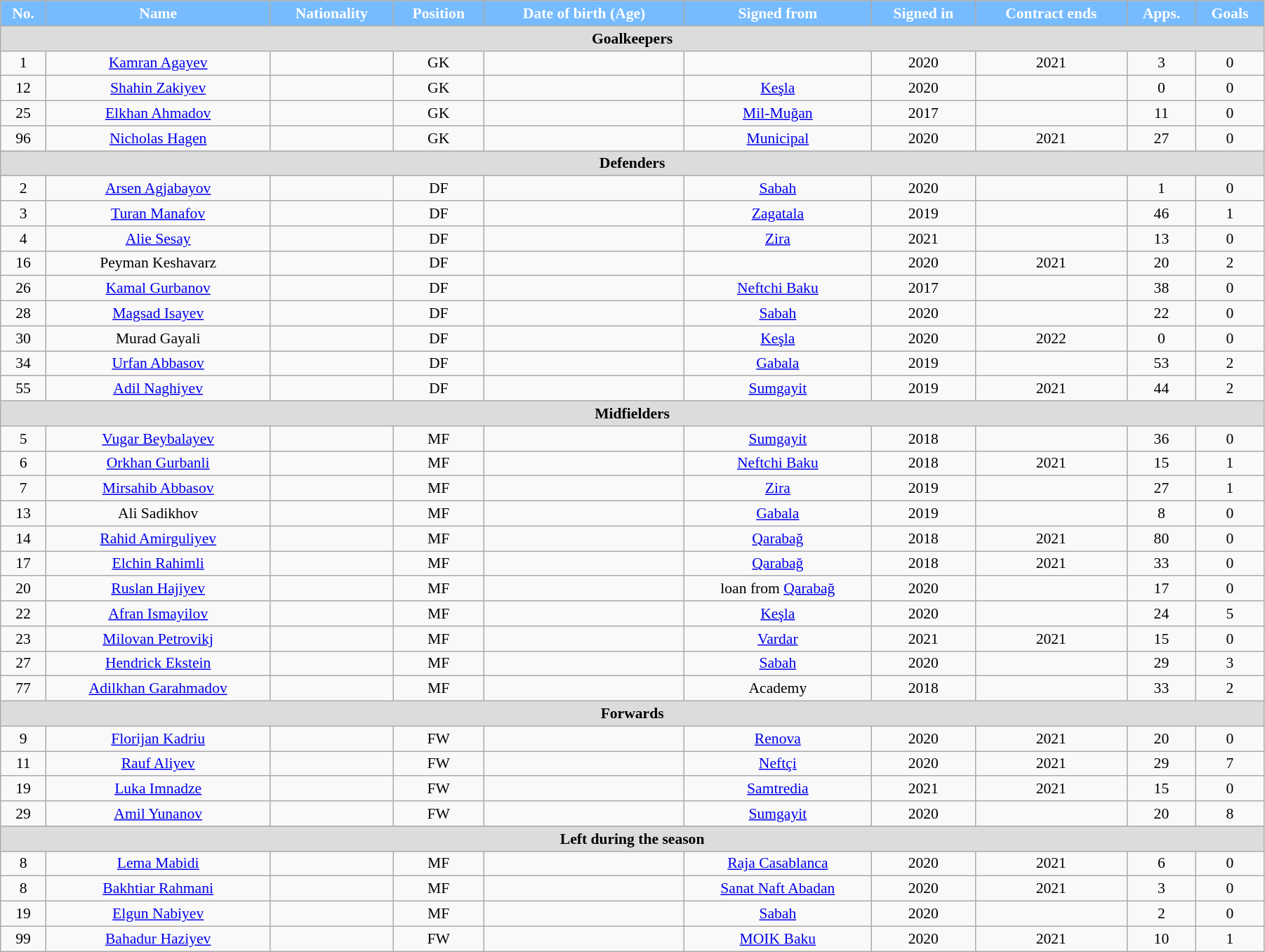<table class="wikitable"  style="text-align:center; font-size:90%; width:95%;">
<tr>
<th style="background:#77BBFF; color:#FFFFFF; text-align:center;">No.</th>
<th style="background:#77BBFF; color:#FFFFFF; text-align:center;">Name</th>
<th style="background:#77BBFF; color:#FFFFFF; text-align:center;">Nationality</th>
<th style="background:#77BBFF; color:#FFFFFF; text-align:center;">Position</th>
<th style="background:#77BBFF; color:#FFFFFF; text-align:center;">Date of birth (Age)</th>
<th style="background:#77BBFF; color:#FFFFFF; text-align:center;">Signed from</th>
<th style="background:#77BBFF; color:#FFFFFF; text-align:center;">Signed in</th>
<th style="background:#77BBFF; color:#FFFFFF; text-align:center;">Contract ends</th>
<th style="background:#77BBFF; color:#FFFFFF; text-align:center;">Apps.</th>
<th style="background:#77BBFF; color:#FFFFFF; text-align:center;">Goals</th>
</tr>
<tr>
<th colspan="11"  style="background:#dcdcdc; text-align:center;">Goalkeepers</th>
</tr>
<tr>
<td>1</td>
<td><a href='#'>Kamran Agayev</a></td>
<td></td>
<td>GK</td>
<td></td>
<td></td>
<td>2020</td>
<td>2021</td>
<td>3</td>
<td>0</td>
</tr>
<tr>
<td>12</td>
<td><a href='#'>Shahin Zakiyev</a></td>
<td></td>
<td>GK</td>
<td></td>
<td><a href='#'>Keşla</a></td>
<td>2020</td>
<td></td>
<td>0</td>
<td>0</td>
</tr>
<tr>
<td>25</td>
<td><a href='#'>Elkhan Ahmadov</a></td>
<td></td>
<td>GK</td>
<td></td>
<td><a href='#'>Mil-Muğan</a></td>
<td>2017</td>
<td></td>
<td>11</td>
<td>0</td>
</tr>
<tr>
<td>96</td>
<td><a href='#'>Nicholas Hagen</a></td>
<td></td>
<td>GK</td>
<td></td>
<td><a href='#'>Municipal</a></td>
<td>2020</td>
<td>2021</td>
<td>27</td>
<td>0</td>
</tr>
<tr>
<th colspan="11"  style="background:#dcdcdc; text-align:center;">Defenders</th>
</tr>
<tr>
<td>2</td>
<td><a href='#'>Arsen Agjabayov</a></td>
<td></td>
<td>DF</td>
<td></td>
<td><a href='#'>Sabah</a></td>
<td>2020</td>
<td></td>
<td>1</td>
<td>0</td>
</tr>
<tr>
<td>3</td>
<td><a href='#'>Turan Manafov</a></td>
<td></td>
<td>DF</td>
<td></td>
<td><a href='#'>Zagatala</a></td>
<td>2019</td>
<td></td>
<td>46</td>
<td>1</td>
</tr>
<tr>
<td>4</td>
<td><a href='#'>Alie Sesay</a></td>
<td></td>
<td>DF</td>
<td></td>
<td><a href='#'>Zira</a></td>
<td>2021</td>
<td></td>
<td>13</td>
<td>0</td>
</tr>
<tr>
<td>16</td>
<td>Peyman Keshavarz</td>
<td></td>
<td>DF</td>
<td></td>
<td></td>
<td>2020</td>
<td>2021</td>
<td>20</td>
<td>2</td>
</tr>
<tr>
<td>26</td>
<td><a href='#'>Kamal Gurbanov</a></td>
<td></td>
<td>DF</td>
<td></td>
<td><a href='#'>Neftchi Baku</a></td>
<td>2017</td>
<td></td>
<td>38</td>
<td>0</td>
</tr>
<tr>
<td>28</td>
<td><a href='#'>Magsad Isayev</a></td>
<td></td>
<td>DF</td>
<td></td>
<td><a href='#'>Sabah</a></td>
<td>2020</td>
<td></td>
<td>22</td>
<td>0</td>
</tr>
<tr>
<td>30</td>
<td>Murad Gayali</td>
<td></td>
<td>DF</td>
<td></td>
<td><a href='#'>Keşla</a></td>
<td>2020</td>
<td>2022</td>
<td>0</td>
<td>0</td>
</tr>
<tr>
<td>34</td>
<td><a href='#'>Urfan Abbasov</a></td>
<td></td>
<td>DF</td>
<td></td>
<td><a href='#'>Gabala</a></td>
<td>2019</td>
<td></td>
<td>53</td>
<td>2</td>
</tr>
<tr>
<td>55</td>
<td><a href='#'>Adil Naghiyev</a></td>
<td></td>
<td>DF</td>
<td></td>
<td><a href='#'>Sumgayit</a></td>
<td>2019</td>
<td>2021</td>
<td>44</td>
<td>2</td>
</tr>
<tr>
<th colspan="11"  style="background:#dcdcdc; text-align:center;">Midfielders</th>
</tr>
<tr>
<td>5</td>
<td><a href='#'>Vugar Beybalayev</a></td>
<td></td>
<td>MF</td>
<td></td>
<td><a href='#'>Sumgayit</a></td>
<td>2018</td>
<td></td>
<td>36</td>
<td>0</td>
</tr>
<tr>
<td>6</td>
<td><a href='#'>Orkhan Gurbanli</a></td>
<td></td>
<td>MF</td>
<td></td>
<td><a href='#'>Neftchi Baku</a></td>
<td>2018</td>
<td>2021</td>
<td>15</td>
<td>1</td>
</tr>
<tr>
<td>7</td>
<td><a href='#'>Mirsahib Abbasov</a></td>
<td></td>
<td>MF</td>
<td></td>
<td><a href='#'>Zira</a></td>
<td>2019</td>
<td></td>
<td>27</td>
<td>1</td>
</tr>
<tr>
<td>13</td>
<td>Ali Sadikhov</td>
<td></td>
<td>MF</td>
<td></td>
<td><a href='#'>Gabala</a></td>
<td>2019</td>
<td></td>
<td>8</td>
<td>0</td>
</tr>
<tr>
<td>14</td>
<td><a href='#'>Rahid Amirguliyev</a></td>
<td></td>
<td>MF</td>
<td></td>
<td><a href='#'>Qarabağ</a></td>
<td>2018</td>
<td>2021</td>
<td>80</td>
<td>0</td>
</tr>
<tr>
<td>17</td>
<td><a href='#'>Elchin Rahimli</a></td>
<td></td>
<td>MF</td>
<td></td>
<td><a href='#'>Qarabağ</a></td>
<td>2018</td>
<td>2021</td>
<td>33</td>
<td>0</td>
</tr>
<tr>
<td>20</td>
<td><a href='#'>Ruslan Hajiyev</a></td>
<td></td>
<td>MF</td>
<td></td>
<td>loan from <a href='#'> Qarabağ</a></td>
<td>2020</td>
<td></td>
<td>17</td>
<td>0</td>
</tr>
<tr>
<td>22</td>
<td><a href='#'>Afran Ismayilov</a></td>
<td></td>
<td>MF</td>
<td></td>
<td><a href='#'>Keşla</a></td>
<td>2020</td>
<td></td>
<td>24</td>
<td>5</td>
</tr>
<tr>
<td>23</td>
<td><a href='#'>Milovan Petrovikj</a></td>
<td></td>
<td>MF</td>
<td></td>
<td><a href='#'>Vardar</a></td>
<td>2021</td>
<td>2021</td>
<td>15</td>
<td>0</td>
</tr>
<tr>
<td>27</td>
<td><a href='#'>Hendrick Ekstein</a></td>
<td></td>
<td>MF</td>
<td></td>
<td><a href='#'>Sabah</a></td>
<td>2020</td>
<td></td>
<td>29</td>
<td>3</td>
</tr>
<tr>
<td>77</td>
<td><a href='#'>Adilkhan Garahmadov</a></td>
<td></td>
<td>MF</td>
<td></td>
<td>Academy</td>
<td>2018</td>
<td></td>
<td>33</td>
<td>2</td>
</tr>
<tr>
<th colspan="11"  style="background:#dcdcdc; text-align:center;">Forwards</th>
</tr>
<tr>
<td>9</td>
<td><a href='#'>Florijan Kadriu</a></td>
<td></td>
<td>FW</td>
<td></td>
<td><a href='#'>Renova</a></td>
<td>2020</td>
<td>2021</td>
<td>20</td>
<td>0</td>
</tr>
<tr>
<td>11</td>
<td><a href='#'>Rauf Aliyev</a></td>
<td></td>
<td>FW</td>
<td></td>
<td><a href='#'>Neftçi</a></td>
<td>2020</td>
<td>2021</td>
<td>29</td>
<td>7</td>
</tr>
<tr>
<td>19</td>
<td><a href='#'>Luka Imnadze</a></td>
<td></td>
<td>FW</td>
<td></td>
<td><a href='#'>Samtredia</a></td>
<td>2021</td>
<td>2021</td>
<td>15</td>
<td>0</td>
</tr>
<tr>
<td>29</td>
<td><a href='#'>Amil Yunanov</a></td>
<td></td>
<td>FW</td>
<td></td>
<td><a href='#'>Sumgayit</a></td>
<td>2020</td>
<td></td>
<td>20</td>
<td>8</td>
</tr>
<tr>
<th colspan="11"  style="background:#dcdcdc; text-align:center;">Left during the season</th>
</tr>
<tr>
<td>8</td>
<td><a href='#'>Lema Mabidi</a></td>
<td></td>
<td>MF</td>
<td></td>
<td><a href='#'>Raja Casablanca</a></td>
<td>2020</td>
<td>2021</td>
<td>6</td>
<td>0</td>
</tr>
<tr>
<td>8</td>
<td><a href='#'>Bakhtiar Rahmani</a></td>
<td></td>
<td>MF</td>
<td></td>
<td><a href='#'>Sanat Naft Abadan</a></td>
<td>2020</td>
<td>2021</td>
<td>3</td>
<td>0</td>
</tr>
<tr>
<td>19</td>
<td><a href='#'>Elgun Nabiyev</a></td>
<td></td>
<td>MF</td>
<td></td>
<td><a href='#'>Sabah</a></td>
<td>2020</td>
<td></td>
<td>2</td>
<td>0</td>
</tr>
<tr>
<td>99</td>
<td><a href='#'>Bahadur Haziyev</a></td>
<td></td>
<td>FW</td>
<td></td>
<td><a href='#'>MOIK Baku</a></td>
<td>2020</td>
<td>2021</td>
<td>10</td>
<td>1</td>
</tr>
</table>
